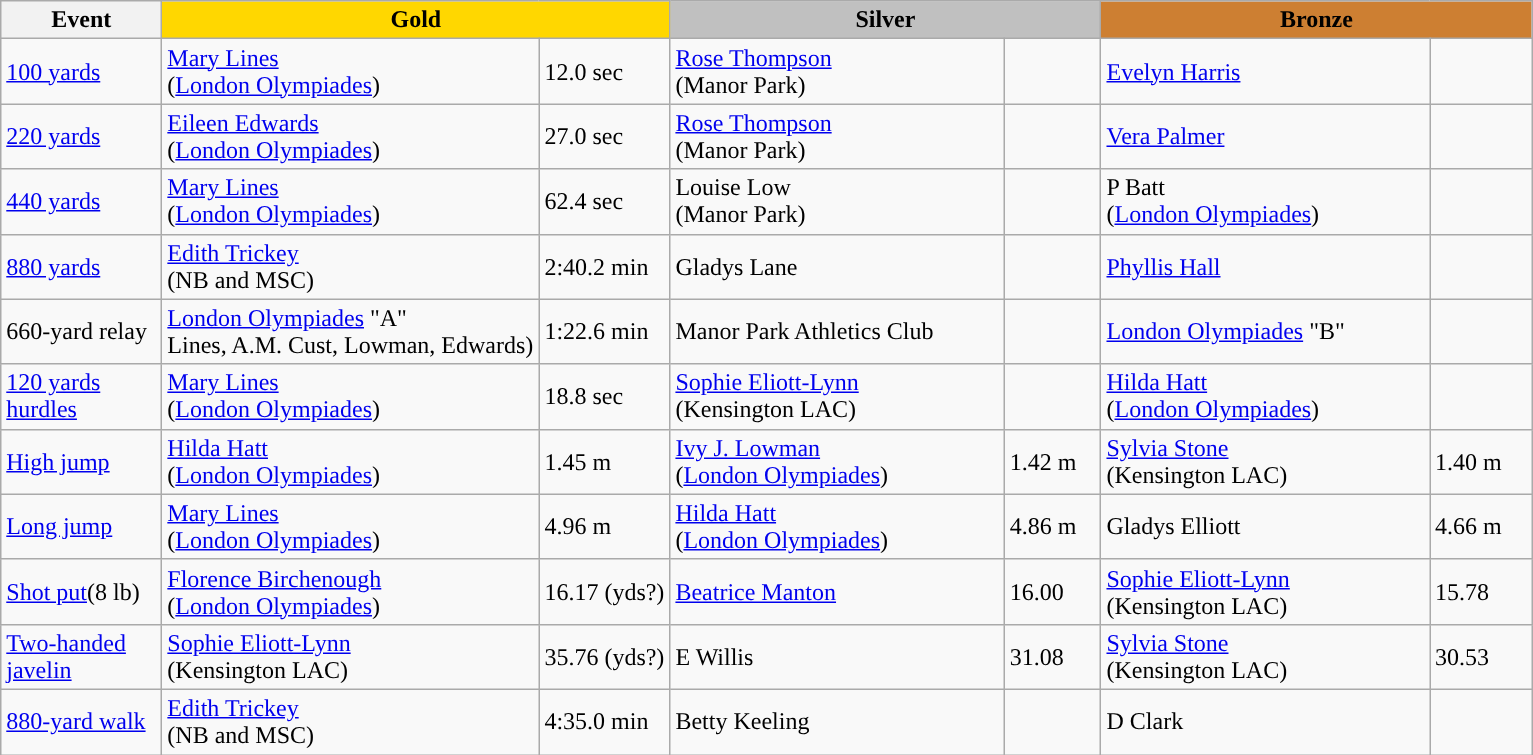<table class="wikitable" style="text-align:left">
<tr>
<th width=100>Event</th>
<th colspan="2" width="280" style="background:gold;">Gold</th>
<th colspan="2" width="280" style="background:silver;">Silver</th>
<th colspan="2" width="280" style="background:#CD7F32;">Bronze</th>
</tr>
<tr>
<td><a href='#'>100 yards</a></td>
<td><a href='#'>Mary Lines</a> <br>(<a href='#'>London Olympiades</a>)</td>
<td>12.0 sec</td>
<td><a href='#'>Rose Thompson</a><br> (Manor Park)</td>
<td></td>
<td><a href='#'>Evelyn Harris</a> <br></td>
<td></td>
</tr>
<tr>
<td><a href='#'>220 yards</a></td>
<td><a href='#'>Eileen Edwards</a><br> (<a href='#'>London Olympiades</a>)</td>
<td>27.0 sec</td>
<td><a href='#'>Rose Thompson</a> <br>(Manor Park)</td>
<td></td>
<td><a href='#'>Vera Palmer</a><br></td>
<td></td>
</tr>
<tr>
<td><a href='#'>440 yards</a></td>
<td><a href='#'>Mary Lines</a><br> (<a href='#'>London Olympiades</a>)</td>
<td>62.4 sec </td>
<td>Louise Low <br>(Manor Park)</td>
<td></td>
<td>P Batt <br>(<a href='#'>London Olympiades</a>)</td>
<td></td>
</tr>
<tr>
<td><a href='#'>880 yards</a></td>
<td><a href='#'>Edith Trickey</a> <br>(NB and MSC)</td>
<td>2:40.2 min</td>
<td>Gladys Lane<br></td>
<td></td>
<td><a href='#'>Phyllis Hall</a> <br></td>
<td></td>
</tr>
<tr>
<td>660-yard relay</td>
<td><a href='#'>London Olympiades</a> "A"<br>Lines, A.M. Cust, Lowman, Edwards)</td>
<td>1:22.6 min</td>
<td>Manor Park Athletics Club<br></td>
<td></td>
<td><a href='#'>London Olympiades</a> "B"<br></td>
<td></td>
</tr>
<tr>
<td><a href='#'>120 yards hurdles</a></td>
<td><a href='#'>Mary Lines</a><br> (<a href='#'>London Olympiades</a>)</td>
<td>18.8 sec </td>
<td><a href='#'>Sophie Eliott-Lynn</a> <br>(Kensington LAC)</td>
<td></td>
<td><a href='#'>Hilda Hatt</a><br> (<a href='#'>London Olympiades</a>)</td>
<td></td>
</tr>
<tr>
<td><a href='#'>High jump</a></td>
<td><a href='#'>Hilda Hatt</a> <br>(<a href='#'>London Olympiades</a>)</td>
<td>1.45 m</td>
<td><a href='#'>Ivy J. Lowman</a> <br>(<a href='#'>London Olympiades</a>)</td>
<td>1.42 m</td>
<td><a href='#'>Sylvia Stone</a> <br>(Kensington LAC)</td>
<td>1.40 m</td>
</tr>
<tr>
<td><a href='#'>Long jump</a></td>
<td><a href='#'>Mary Lines</a> <br>(<a href='#'>London Olympiades</a>)</td>
<td>4.96 m</td>
<td><a href='#'>Hilda Hatt</a> <br>(<a href='#'>London Olympiades</a>)</td>
<td>4.86 m</td>
<td>Gladys Elliott <br></td>
<td>4.66 m</td>
</tr>
<tr>
<td><a href='#'>Shot put</a>(8 lb)</td>
<td><a href='#'>Florence Birchenough</a> <br>(<a href='#'>London Olympiades</a>)</td>
<td>16.17 (yds?)</td>
<td><a href='#'>Beatrice Manton</a> <br></td>
<td>16.00</td>
<td><a href='#'>Sophie Eliott-Lynn</a> <br>(Kensington LAC)</td>
<td>15.78</td>
</tr>
<tr>
<td><a href='#'>Two-handed javelin</a></td>
<td><a href='#'>Sophie Eliott-Lynn</a> <br>(Kensington LAC)</td>
<td>35.76 (yds?)</td>
<td>E Willis<br></td>
<td>31.08</td>
<td><a href='#'>Sylvia Stone</a><br>(Kensington LAC)</td>
<td>30.53</td>
</tr>
<tr>
<td><a href='#'>880-yard walk</a></td>
<td><a href='#'>Edith Trickey</a> <br>(NB and MSC)</td>
<td>4:35.0 min </td>
<td>Betty Keeling<br></td>
<td></td>
<td>D Clark<br></td>
<td></td>
</tr>
</table>
